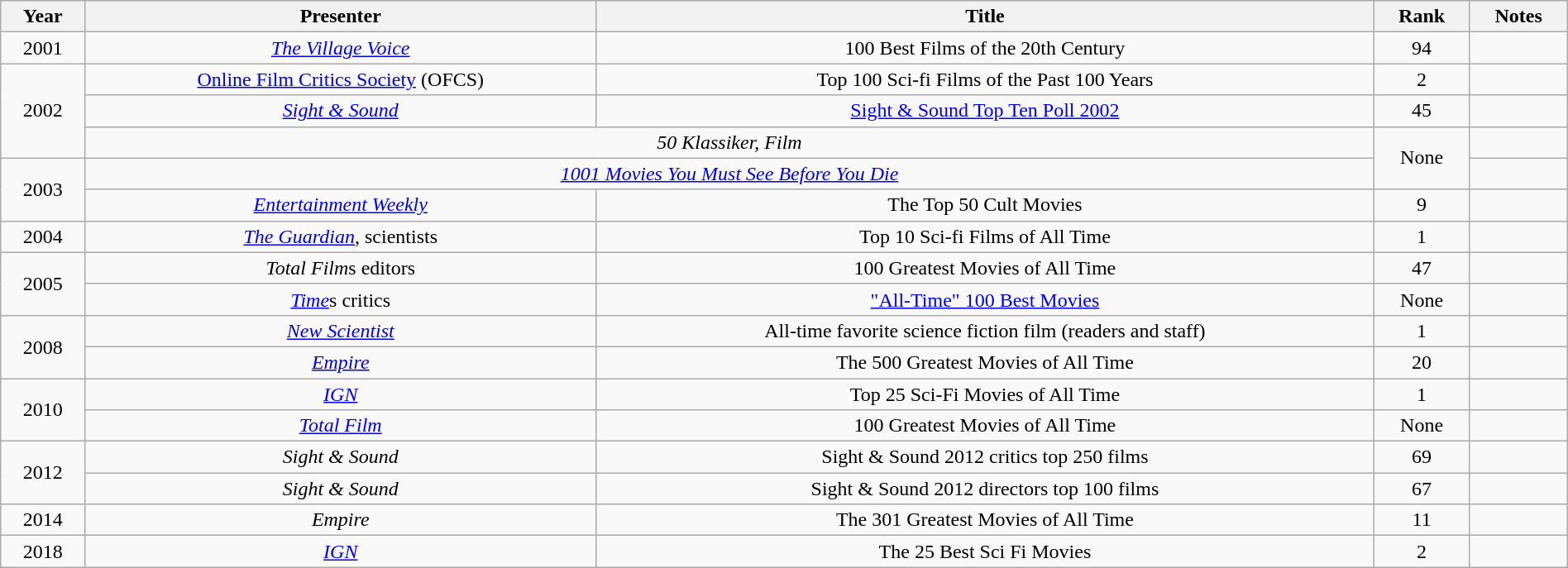<table class="wikitable" style="text-align:center; width:100%">
<tr>
<th>Year</th>
<th>Presenter</th>
<th>Title</th>
<th>Rank</th>
<th>Notes</th>
</tr>
<tr>
<td>2001</td>
<td align=center><em><a href='#'>The Village Voice</a></em></td>
<td align=center>100 Best Films of the 20th Century</td>
<td align=center>94</td>
<td></td>
</tr>
<tr>
<td rowspan=3>2002</td>
<td align=center><a href='#'>Online Film Critics Society</a> (OFCS)</td>
<td align=center>Top 100 Sci-fi Films of the Past 100 Years</td>
<td align=center>2</td>
<td></td>
</tr>
<tr>
<td align=center><em><a href='#'>Sight & Sound</a></em></td>
<td align=center><a href='#'>Sight & Sound Top Ten Poll 2002</a></td>
<td align=center>45</td>
<td></td>
</tr>
<tr>
<td colspan="2" style="text-align:center;"><em>50 Klassiker, Film</em></td>
<td rowspan="2" style="text-align:center;">None</td>
<td></td>
</tr>
<tr>
<td rowspan=2>2003</td>
<td colspan="2" style="text-align:center;"><em><a href='#'>1001 Movies You Must See Before You Die</a></em></td>
<td></td>
</tr>
<tr>
<td align=center><em><a href='#'>Entertainment Weekly</a></em></td>
<td align=center>The Top 50 Cult Movies</td>
<td align=center>9</td>
<td></td>
</tr>
<tr>
<td>2004</td>
<td align=center><em><a href='#'>The Guardian</a></em>, scientists</td>
<td align=center>Top 10 Sci-fi Films of All Time</td>
<td align=center>1</td>
<td></td>
</tr>
<tr>
<td rowspan=2>2005</td>
<td align=center><em>Total Film</em>s editors</td>
<td align=center>100 Greatest Movies of All Time</td>
<td align=center>47</td>
<td></td>
</tr>
<tr>
<td align=center><em><a href='#'>Time</a></em>s critics</td>
<td align=center><a href='#'>"All-Time" 100 Best Movies</a></td>
<td align=center>None</td>
<td></td>
</tr>
<tr>
<td rowspan=2>2008</td>
<td align=center><em><a href='#'>New Scientist</a></em></td>
<td align=center>All-time favorite science fiction film (readers and staff)</td>
<td align=center>1</td>
<td></td>
</tr>
<tr>
<td align=center><em><a href='#'>Empire</a></em></td>
<td align=center>The 500 Greatest Movies of All Time</td>
<td align=center>20</td>
<td></td>
</tr>
<tr>
<td rowspan=2>2010</td>
<td align=center><em><a href='#'>IGN</a></em></td>
<td align=center>Top 25 Sci-Fi Movies of All Time</td>
<td align=center>1</td>
<td></td>
</tr>
<tr>
<td align=center><em><a href='#'>Total Film</a></em></td>
<td align=center>100 Greatest Movies of All Time</td>
<td align=center>None</td>
<td></td>
</tr>
<tr>
<td rowspan=2>2012</td>
<td align=center><em>Sight & Sound</em></td>
<td align=center>Sight & Sound 2012 critics top 250 films</td>
<td align=center>69</td>
<td></td>
</tr>
<tr>
<td align=center><em>Sight & Sound</em></td>
<td align=center>Sight & Sound 2012 directors top 100 films</td>
<td align=center>67</td>
<td></td>
</tr>
<tr>
<td>2014</td>
<td align=center><em>Empire</em></td>
<td align=center>The 301 Greatest Movies of All Time</td>
<td align=center>11</td>
<td></td>
</tr>
<tr>
<td>2018</td>
<td align=center><em><a href='#'>IGN</a></em></td>
<td align=center>The 25 Best Sci Fi Movies</td>
<td align=center>2</td>
<td></td>
</tr>
</table>
